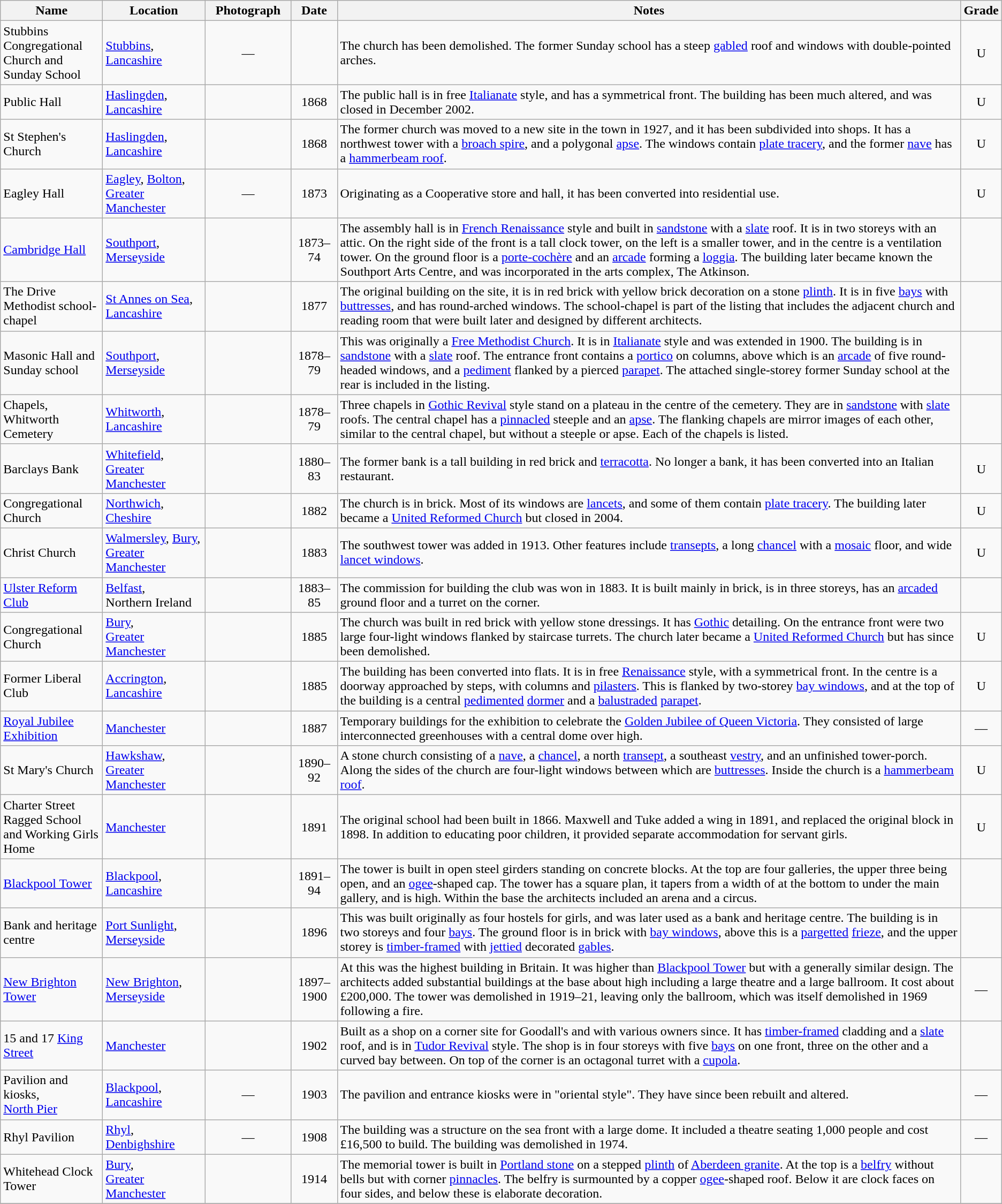<table class="wikitable sortable plainrowheaders">
<tr>
<th scope="col" style="width:120px">Name</th>
<th scope="col" style="width:120px">Location</th>
<th scope="col" style="width:100px" class="unsortable">Photograph</th>
<th scope="col" style="width:50px">Date</th>
<th scope="col" class="unsortable">Notes</th>
<th scope="col" style="width:24px">Grade</th>
</tr>
<tr>
<td>Stubbins Congregational Church and Sunday School</td>
<td><a href='#'>Stubbins</a>, <a href='#'>Lancashire</a></td>
<td align="center">—</td>
<td align="center"></td>
<td>The church has been demolished.  The former Sunday school has a steep <a href='#'>gabled</a> roof and windows with double-pointed arches.</td>
<td align="center">U</td>
</tr>
<tr>
<td>Public Hall</td>
<td><a href='#'>Haslingden</a>, <a href='#'>Lancashire</a><br><small></small></td>
<td></td>
<td align="center">1868</td>
<td>The public hall is in free <a href='#'>Italianate</a> style, and has a symmetrical front. The building has been much altered, and was closed in December 2002.</td>
<td align="center">U</td>
</tr>
<tr>
<td>St Stephen's Church</td>
<td><a href='#'>Haslingden</a>, <a href='#'>Lancashire</a><br><small></small></td>
<td></td>
<td align="center">1868</td>
<td>The former church was moved to a new site in the town in 1927, and it has been subdivided into shops.  It has a northwest tower with a <a href='#'>broach spire</a>, and a polygonal <a href='#'>apse</a>.  The windows contain <a href='#'>plate tracery</a>, and the former <a href='#'>nave</a> has a <a href='#'>hammerbeam roof</a>.</td>
<td align="center">U</td>
</tr>
<tr>
<td>Eagley Hall</td>
<td><a href='#'>Eagley</a>, <a href='#'>Bolton</a>, <a href='#'>Greater Manchester</a><br><small></small></td>
<td align="center">—</td>
<td align="center">1873</td>
<td>Originating as a Cooperative store and hall, it has been converted into residential use.</td>
<td align="center">U</td>
</tr>
<tr>
<td><a href='#'>Cambridge Hall</a></td>
<td><a href='#'>Southport</a>, <a href='#'>Merseyside</a><br><small></small></td>
<td></td>
<td align="center">1873–74</td>
<td>The assembly hall is in <a href='#'>French Renaissance</a> style and built in <a href='#'>sandstone</a> with a <a href='#'>slate</a> roof.  It is in two storeys with an attic.  On the right side of the front is a tall clock tower, on the left is a smaller tower, and in the centre is a ventilation tower.  On the ground floor is a <a href='#'>porte-cochère</a> and an <a href='#'>arcade</a> forming a <a href='#'>loggia</a>.  The building later became known the Southport Arts Centre, and was incorporated in the arts complex, The Atkinson.</td>
<td align="center" ></td>
</tr>
<tr>
<td>The Drive Methodist school-chapel</td>
<td><a href='#'>St Annes on Sea</a>, <a href='#'>Lancashire</a><br><small></small></td>
<td></td>
<td align="center">1877</td>
<td>The original building on the site, it is in red brick with yellow brick decoration on a stone <a href='#'>plinth</a>.  It is in five <a href='#'>bays</a> with <a href='#'>buttresses</a>, and has round-arched windows.  The school-chapel is part of the listing that includes the adjacent church and reading room that were built later and designed by different architects.</td>
<td align="center" ></td>
</tr>
<tr>
<td>Masonic Hall and Sunday school</td>
<td><a href='#'>Southport</a>, <a href='#'>Merseyside</a><br><small></small></td>
<td></td>
<td align="center">1878–79</td>
<td>This was originally a <a href='#'>Free Methodist Church</a>.  It is in <a href='#'>Italianate</a> style and was extended in 1900.  The building is in <a href='#'>sandstone</a> with a <a href='#'>slate</a> roof.  The entrance front contains a <a href='#'>portico</a> on columns, above which is an <a href='#'>arcade</a> of five round-headed windows, and a <a href='#'>pediment</a> flanked by a pierced <a href='#'>parapet</a>.  The attached single-storey former Sunday school at the rear is included in the listing.</td>
<td align="center" ></td>
</tr>
<tr>
<td>Chapels,<br>Whitworth Cemetery</td>
<td><a href='#'>Whitworth</a>, <a href='#'>Lancashire</a><br><small></small></td>
<td></td>
<td align="center">1878–79</td>
<td>Three chapels in <a href='#'>Gothic Revival</a> style stand on a plateau in the centre of the cemetery.  They are in <a href='#'>sandstone</a> with <a href='#'>slate</a> roofs.  The central chapel has a <a href='#'>pinnacled</a> steeple and an <a href='#'>apse</a>.  The flanking chapels are mirror images of each other, similar to the central chapel, but without a steeple or apse.  Each of the chapels is listed.</td>
<td align="center" ></td>
</tr>
<tr>
<td>Barclays Bank</td>
<td><a href='#'>Whitefield</a>, <a href='#'>Greater Manchester</a><br><small></small></td>
<td></td>
<td align="center">1880–83</td>
<td>The former bank is a tall building in red brick and <a href='#'>terracotta</a>.  No longer a bank, it has been converted into an Italian restaurant.</td>
<td align="center">U</td>
</tr>
<tr>
<td>Congregational Church</td>
<td><a href='#'>Northwich</a>, <a href='#'>Cheshire</a><br><small></small></td>
<td></td>
<td align="center">1882</td>
<td>The church is in brick.  Most of its windows are <a href='#'>lancets</a>, and some of them contain <a href='#'>plate tracery</a>.  The building later became a <a href='#'>United Reformed Church</a> but closed in 2004.</td>
<td align="center">U</td>
</tr>
<tr>
<td>Christ Church</td>
<td><a href='#'>Walmersley</a>, <a href='#'>Bury</a>,<br><a href='#'>Greater Manchester</a><br><small></small></td>
<td></td>
<td align="center">1883</td>
<td>The southwest tower was added in 1913.  Other features include <a href='#'>transepts</a>, a long <a href='#'>chancel</a> with a <a href='#'>mosaic</a> floor, and wide <a href='#'>lancet windows</a>.</td>
<td align="center">U</td>
</tr>
<tr>
<td><a href='#'>Ulster Reform Club</a></td>
<td><a href='#'>Belfast</a>,<br>Northern Ireland<br><small></small></td>
<td></td>
<td align="center">1883–85</td>
<td>The commission for building the club was won in 1883.  It is built mainly in brick, is in three storeys, has an <a href='#'>arcaded</a> ground floor and a turret on the corner.</td>
<td align="center" ></td>
</tr>
<tr>
<td>Congregational Church</td>
<td><a href='#'>Bury</a>,<br><a href='#'>Greater Manchester</a></td>
<td></td>
<td align="center">1885</td>
<td>The church was built in red brick with yellow stone dressings.  It has <a href='#'>Gothic</a> detailing.  On the entrance front were two large four-light windows flanked by staircase turrets.  The church later became a <a href='#'>United Reformed Church</a> but has since been demolished.</td>
<td align="center">U</td>
</tr>
<tr>
<td>Former Liberal Club</td>
<td><a href='#'>Accrington</a>, <a href='#'>Lancashire</a><br><small></small></td>
<td></td>
<td align="center">1885</td>
<td>The building has been converted into flats.  It is in free <a href='#'>Renaissance</a> style, with a symmetrical front.  In the centre is a doorway approached by steps, with columns and <a href='#'>pilasters</a>.  This is flanked by two-storey <a href='#'>bay windows</a>, and at the top of the building is a central <a href='#'>pedimented</a> <a href='#'>dormer</a> and a <a href='#'>balustraded</a> <a href='#'>parapet</a>.</td>
<td align="center">U</td>
</tr>
<tr>
<td><a href='#'>Royal Jubilee Exhibition</a></td>
<td><a href='#'>Manchester</a></td>
<td></td>
<td align="center">1887</td>
<td>Temporary buildings for the exhibition to celebrate the <a href='#'>Golden Jubilee of Queen Victoria</a>.  They consisted of large interconnected greenhouses with a central dome over  high.</td>
<td align="center">—</td>
</tr>
<tr>
<td>St Mary's Church</td>
<td><a href='#'>Hawkshaw</a>,<br><a href='#'>Greater Manchester</a><br><small></small></td>
<td></td>
<td align="center">1890–92</td>
<td>A stone church consisting of a <a href='#'>nave</a>, a <a href='#'>chancel</a>, a north <a href='#'>transept</a>, a southeast <a href='#'>vestry</a>, and an unfinished tower-porch.  Along the sides of the church are four-light windows between which are <a href='#'>buttresses</a>.  Inside the church is a <a href='#'>hammerbeam roof</a>.</td>
<td align="center">U</td>
</tr>
<tr>
<td>Charter Street Ragged School and Working Girls Home</td>
<td><a href='#'>Manchester</a><br><small></small></td>
<td></td>
<td align="center">1891</td>
<td>The original school had been built in 1866.  Maxwell and Tuke added a wing in 1891, and replaced the original block in 1898.  In addition to educating poor children, it provided separate accommodation for servant girls.</td>
<td align="center">U</td>
</tr>
<tr>
<td><a href='#'>Blackpool Tower</a></td>
<td><a href='#'>Blackpool</a>, <a href='#'>Lancashire</a><br><small></small></td>
<td></td>
<td align="center">1891–94</td>
<td>The tower is built in open steel girders standing on concrete blocks.  At the top are four galleries, the upper three being open, and an <a href='#'>ogee</a>-shaped cap.  The tower has a square plan, it tapers from a width of  at the bottom to  under the main gallery, and is  high.  Within the base the architects included an arena and a circus.</td>
<td align="center" ></td>
</tr>
<tr>
<td>Bank and heritage centre</td>
<td><a href='#'>Port Sunlight</a>, <a href='#'>Merseyside</a><br><small></small></td>
<td></td>
<td align="center">1896</td>
<td>This was built originally as four hostels for girls, and was later used as a bank and heritage centre.  The building is in two storeys and four <a href='#'>bays</a>.  The ground floor is in brick with <a href='#'>bay windows</a>, above this is a <a href='#'>pargetted</a> <a href='#'>frieze</a>, and the upper storey is <a href='#'>timber-framed</a> with <a href='#'>jettied</a> decorated <a href='#'>gables</a>.</td>
<td align="center" ></td>
</tr>
<tr>
<td><a href='#'>New Brighton Tower</a></td>
<td><a href='#'>New Brighton</a>, <a href='#'>Merseyside</a></td>
<td></td>
<td align="center">1897–1900</td>
<td>At  this was the highest building in Britain.  It was higher than <a href='#'>Blackpool Tower</a> but with a generally similar design.  The architects added substantial buildings at the base about  high including a large theatre and a large ballroom.  It cost about £200,000.  The tower was demolished in 1919–21, leaving only the ballroom, which was itself demolished in 1969 following a fire.</td>
<td align="center">—</td>
</tr>
<tr>
<td>15 and 17 <a href='#'>King Street</a></td>
<td><a href='#'>Manchester</a><br><small></small></td>
<td></td>
<td align="center">1902</td>
<td>Built as a shop on a corner site for Goodall's and with various owners since.  It has <a href='#'>timber-framed</a> cladding and a <a href='#'>slate</a> roof, and is in <a href='#'>Tudor Revival</a> style.  The shop is in four storeys with five <a href='#'>bays</a> on one front, three on the other and a curved bay between.  On top of the corner is an octagonal turret with a <a href='#'>cupola</a>.</td>
<td align="center" ></td>
</tr>
<tr>
<td>Pavilion and kiosks,<br><a href='#'>North Pier</a></td>
<td><a href='#'>Blackpool</a>, <a href='#'>Lancashire</a><br><small></small></td>
<td align="center">—</td>
<td align="center">1903</td>
<td>The pavilion and entrance kiosks were in "oriental style".  They have since been rebuilt and altered.</td>
<td align="center">—</td>
</tr>
<tr>
<td>Rhyl Pavilion</td>
<td><a href='#'>Rhyl</a>, <a href='#'>Denbighshire</a></td>
<td align="center">—</td>
<td align="center">1908</td>
<td>The building was a structure on the sea front with a large dome.  It included a theatre seating 1,000 people and cost £16,500 to build.  The building was demolished in 1974.</td>
<td align="center">—</td>
</tr>
<tr>
<td>Whitehead Clock Tower</td>
<td><a href='#'>Bury</a>,<br><a href='#'>Greater Manchester</a><br><small></small></td>
<td></td>
<td align="center">1914</td>
<td>The memorial tower is built in <a href='#'>Portland stone</a> on a stepped <a href='#'>plinth</a> of <a href='#'>Aberdeen granite</a>.  At the top is a <a href='#'>belfry</a> without bells but with corner <a href='#'>pinnacles</a>.  The belfry is surmounted by a copper <a href='#'>ogee</a>-shaped roof.  Below it are clock faces on four sides, and below these is elaborate decoration.</td>
<td align="center" ></td>
</tr>
<tr>
</tr>
</table>
